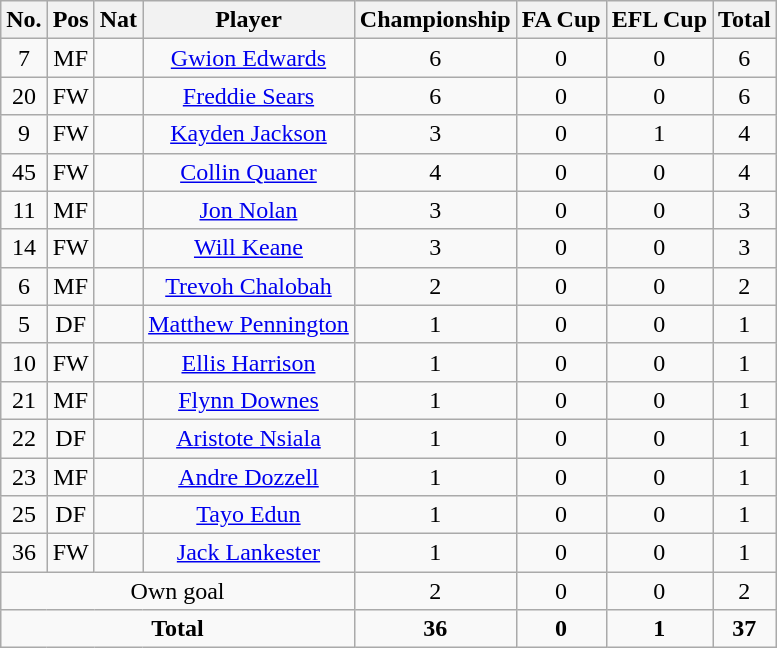<table class="wikitable" style="text-align: center;">
<tr>
<th width=0%>No.</th>
<th width=0%>Pos</th>
<th width=0%>Nat</th>
<th width=0%>Player</th>
<th width=0%>Championship</th>
<th width=0%>FA Cup</th>
<th width=0%>EFL Cup</th>
<th width=0%>Total</th>
</tr>
<tr>
<td>7</td>
<td>MF</td>
<td></td>
<td><a href='#'>Gwion Edwards</a></td>
<td>6</td>
<td>0</td>
<td>0</td>
<td>6</td>
</tr>
<tr>
<td>20</td>
<td>FW</td>
<td></td>
<td><a href='#'>Freddie Sears</a></td>
<td>6</td>
<td>0</td>
<td>0</td>
<td>6</td>
</tr>
<tr>
<td>9</td>
<td>FW</td>
<td></td>
<td><a href='#'>Kayden Jackson</a></td>
<td>3</td>
<td>0</td>
<td>1</td>
<td>4</td>
</tr>
<tr>
<td>45</td>
<td>FW</td>
<td></td>
<td><a href='#'>Collin Quaner</a></td>
<td>4</td>
<td>0</td>
<td>0</td>
<td>4</td>
</tr>
<tr>
<td>11</td>
<td>MF</td>
<td></td>
<td><a href='#'>Jon Nolan</a></td>
<td>3</td>
<td>0</td>
<td>0</td>
<td>3</td>
</tr>
<tr>
<td>14</td>
<td>FW</td>
<td></td>
<td><a href='#'>Will Keane</a></td>
<td>3</td>
<td>0</td>
<td>0</td>
<td>3</td>
</tr>
<tr>
<td>6</td>
<td>MF</td>
<td></td>
<td><a href='#'>Trevoh Chalobah</a></td>
<td>2</td>
<td>0</td>
<td>0</td>
<td>2</td>
</tr>
<tr>
<td>5</td>
<td>DF</td>
<td></td>
<td><a href='#'>Matthew Pennington</a></td>
<td>1</td>
<td>0</td>
<td>0</td>
<td>1</td>
</tr>
<tr>
<td>10</td>
<td>FW</td>
<td></td>
<td><a href='#'>Ellis Harrison</a></td>
<td>1</td>
<td>0</td>
<td>0</td>
<td>1</td>
</tr>
<tr>
<td>21</td>
<td>MF</td>
<td></td>
<td><a href='#'>Flynn Downes</a></td>
<td>1</td>
<td>0</td>
<td>0</td>
<td>1</td>
</tr>
<tr>
<td>22</td>
<td>DF</td>
<td></td>
<td><a href='#'>Aristote Nsiala</a></td>
<td>1</td>
<td>0</td>
<td>0</td>
<td>1</td>
</tr>
<tr>
<td>23</td>
<td>MF</td>
<td></td>
<td><a href='#'>Andre Dozzell</a></td>
<td>1</td>
<td>0</td>
<td>0</td>
<td>1</td>
</tr>
<tr>
<td>25</td>
<td>DF</td>
<td></td>
<td><a href='#'>Tayo Edun</a></td>
<td>1</td>
<td>0</td>
<td>0</td>
<td>1</td>
</tr>
<tr>
<td>36</td>
<td>FW</td>
<td></td>
<td><a href='#'>Jack Lankester</a></td>
<td>1</td>
<td>0</td>
<td>0</td>
<td>1</td>
</tr>
<tr>
<td colspan=4>Own goal</td>
<td>2</td>
<td>0</td>
<td>0</td>
<td>2</td>
</tr>
<tr>
<td colspan=4><strong>Total</strong></td>
<td><strong>36</strong></td>
<td><strong>0</strong></td>
<td><strong>1</strong></td>
<td><strong>37</strong></td>
</tr>
</table>
